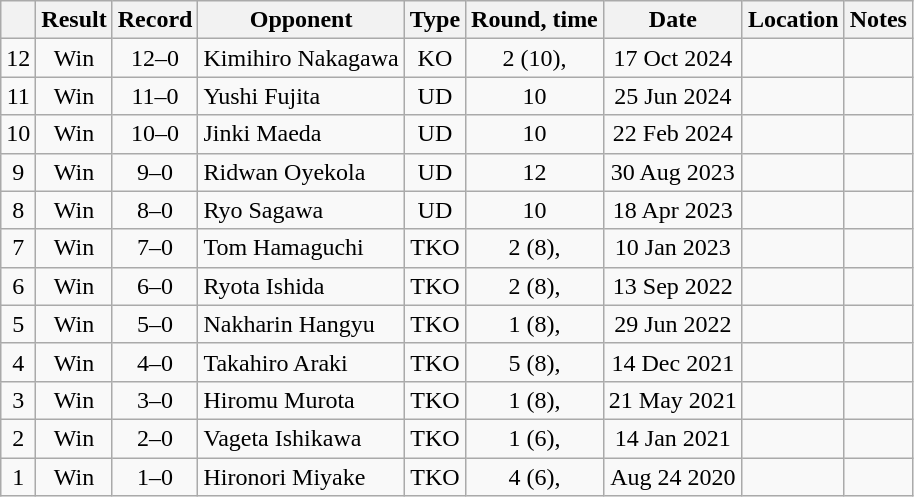<table class="wikitable" style="text-align:center">
<tr>
<th></th>
<th>Result</th>
<th>Record</th>
<th>Opponent</th>
<th>Type</th>
<th>Round, time</th>
<th>Date</th>
<th>Location</th>
<th>Notes</th>
</tr>
<tr>
<td>12</td>
<td>Win</td>
<td>12–0</td>
<td style="text-align:left;">Kimihiro Nakagawa</td>
<td>KO</td>
<td>2 (10), </td>
<td>17 Oct 2024</td>
<td style="text-align:left;"></td>
<td style="text-align:left;"></td>
</tr>
<tr>
<td>11</td>
<td>Win</td>
<td>11–0</td>
<td style="text-align:left;">Yushi Fujita</td>
<td>UD</td>
<td>10</td>
<td>25 Jun 2024</td>
<td style="text-align:left;"></td>
<td style="text-align:left;"></td>
</tr>
<tr>
<td>10</td>
<td>Win</td>
<td>10–0</td>
<td style="text-align:left;">Jinki Maeda</td>
<td>UD</td>
<td>10</td>
<td>22 Feb 2024</td>
<td style="text-align:left;"></td>
<td style="text-align:left;"></td>
</tr>
<tr>
<td>9</td>
<td>Win</td>
<td>9–0</td>
<td style="text-align:left;">Ridwan Oyekola</td>
<td>UD</td>
<td>12</td>
<td>30 Aug 2023</td>
<td style="text-align:left;"></td>
<td style="text-align:left;"></td>
</tr>
<tr>
<td>8</td>
<td>Win</td>
<td>8–0</td>
<td style="text-align:left;">Ryo Sagawa</td>
<td>UD</td>
<td>10</td>
<td>18 Apr 2023</td>
<td style="text-align:left;"></td>
<td style="text-align:left;"></td>
</tr>
<tr>
<td>7</td>
<td>Win</td>
<td>7–0</td>
<td style="text-align:left;">Tom Hamaguchi</td>
<td>TKO</td>
<td>2 (8), </td>
<td>10 Jan 2023</td>
<td style="text-align:left;"></td>
<td></td>
</tr>
<tr>
<td>6</td>
<td>Win</td>
<td>6–0</td>
<td style="text-align:left;">Ryota Ishida</td>
<td>TKO</td>
<td>2 (8), </td>
<td>13 Sep 2022</td>
<td style="text-align:left;"></td>
<td></td>
</tr>
<tr>
<td>5</td>
<td>Win</td>
<td>5–0</td>
<td style="text-align:left;">Nakharin Hangyu</td>
<td>TKO</td>
<td>1 (8), </td>
<td>29 Jun 2022</td>
<td style="text-align:left;"></td>
<td></td>
</tr>
<tr>
<td>4</td>
<td>Win</td>
<td>4–0</td>
<td style="text-align:left;">Takahiro Araki</td>
<td>TKO</td>
<td>5 (8), </td>
<td>14 Dec 2021</td>
<td style="text-align:left;"></td>
<td></td>
</tr>
<tr>
<td>3</td>
<td>Win</td>
<td>3–0</td>
<td style="text-align:left;">Hiromu Murota</td>
<td>TKO</td>
<td>1 (8), </td>
<td>21 May 2021</td>
<td style="text-align:left;"></td>
<td></td>
</tr>
<tr>
<td>2</td>
<td>Win</td>
<td>2–0</td>
<td style="text-align:left;">Vageta Ishikawa</td>
<td>TKO</td>
<td>1 (6), </td>
<td>14 Jan 2021</td>
<td style="text-align:left;"></td>
<td></td>
</tr>
<tr>
<td>1</td>
<td>Win</td>
<td>1–0</td>
<td style="text-align:left;">Hironori Miyake</td>
<td>TKO</td>
<td>4 (6), </td>
<td>Aug 24 2020</td>
<td style="text-align:left;"></td>
<td></td>
</tr>
</table>
